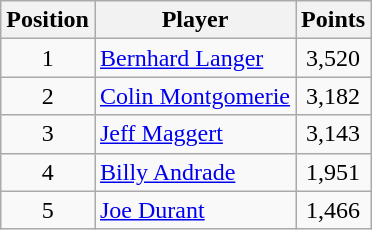<table class="wikitable">
<tr>
<th>Position</th>
<th>Player</th>
<th>Points</th>
</tr>
<tr>
<td align=center>1</td>
<td> <a href='#'>Bernhard Langer</a></td>
<td align=center>3,520</td>
</tr>
<tr>
<td align=center>2</td>
<td> <a href='#'>Colin Montgomerie</a></td>
<td align=center>3,182</td>
</tr>
<tr>
<td align=center>3</td>
<td> <a href='#'>Jeff Maggert</a></td>
<td align=center>3,143</td>
</tr>
<tr>
<td align=center>4</td>
<td> <a href='#'>Billy Andrade</a></td>
<td align=center>1,951</td>
</tr>
<tr>
<td align=center>5</td>
<td> <a href='#'>Joe Durant</a></td>
<td align=center>1,466</td>
</tr>
</table>
